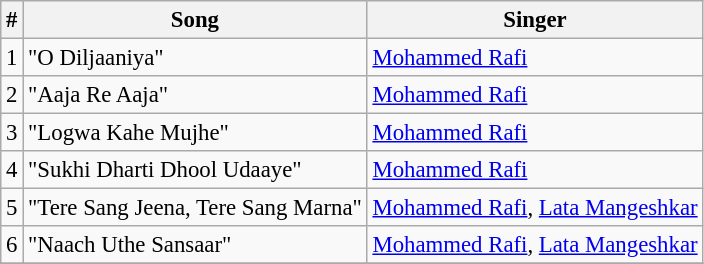<table class="wikitable" style="font-size:95%;">
<tr>
<th>#</th>
<th>Song</th>
<th>Singer</th>
</tr>
<tr>
<td>1</td>
<td>"O Diljaaniya"</td>
<td><a href='#'>Mohammed Rafi</a></td>
</tr>
<tr>
<td>2</td>
<td>"Aaja Re Aaja"</td>
<td><a href='#'>Mohammed Rafi</a></td>
</tr>
<tr>
<td>3</td>
<td>"Logwa Kahe Mujhe"</td>
<td><a href='#'>Mohammed Rafi</a></td>
</tr>
<tr>
<td>4</td>
<td>"Sukhi Dharti Dhool Udaaye"</td>
<td><a href='#'>Mohammed Rafi</a></td>
</tr>
<tr>
<td>5</td>
<td>"Tere Sang Jeena, Tere Sang Marna"</td>
<td><a href='#'>Mohammed Rafi</a>, <a href='#'>Lata Mangeshkar</a></td>
</tr>
<tr>
<td>6</td>
<td>"Naach Uthe Sansaar"</td>
<td><a href='#'>Mohammed Rafi</a>, <a href='#'>Lata Mangeshkar</a></td>
</tr>
<tr>
</tr>
</table>
